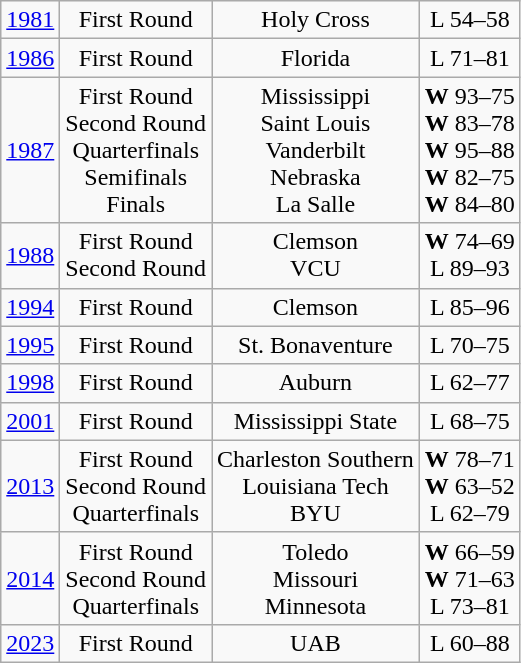<table class="wikitable">
<tr align="center">
<td><a href='#'>1981</a></td>
<td>First Round</td>
<td>Holy Cross</td>
<td>L 54–58</td>
</tr>
<tr align="center">
<td><a href='#'>1986</a></td>
<td>First Round</td>
<td>Florida</td>
<td>L 71–81</td>
</tr>
<tr align="center">
<td><a href='#'>1987</a></td>
<td>First Round<br>Second Round<br>Quarterfinals<br>Semifinals<br>Finals</td>
<td>Mississippi<br>Saint Louis<br>Vanderbilt<br>Nebraska<br>La Salle</td>
<td><strong>W</strong> 93–75<br><strong>W</strong> 83–78<br><strong>W</strong> 95–88<br><strong>W</strong> 82–75<br><strong>W</strong> 84–80</td>
</tr>
<tr align="center">
<td><a href='#'>1988</a></td>
<td>First Round<br>Second Round</td>
<td>Clemson<br>VCU</td>
<td><strong>W</strong> 74–69<br>L 89–93</td>
</tr>
<tr align="center">
<td><a href='#'>1994</a></td>
<td>First Round</td>
<td>Clemson</td>
<td>L 85–96</td>
</tr>
<tr align="center">
<td><a href='#'>1995</a></td>
<td>First Round</td>
<td>St. Bonaventure</td>
<td>L 70–75</td>
</tr>
<tr align="center">
<td><a href='#'>1998</a></td>
<td>First Round</td>
<td>Auburn</td>
<td>L 62–77</td>
</tr>
<tr align="center">
<td><a href='#'>2001</a></td>
<td>First Round</td>
<td>Mississippi State</td>
<td>L 68–75</td>
</tr>
<tr align="center">
<td><a href='#'>2013</a></td>
<td>First Round<br>Second Round<br>Quarterfinals</td>
<td>Charleston Southern<br>Louisiana Tech<br>BYU</td>
<td><strong>W</strong> 78–71<br><strong>W</strong> 63–52<br>L 62–79</td>
</tr>
<tr align="center">
<td><a href='#'>2014</a></td>
<td>First Round<br>Second Round<br>Quarterfinals</td>
<td>Toledo<br>Missouri<br>Minnesota</td>
<td><strong>W</strong> 66–59<br><strong>W</strong> 71–63<br>L 73–81</td>
</tr>
<tr align="center">
<td><a href='#'>2023</a></td>
<td>First Round</td>
<td>UAB</td>
<td>L 60–88</td>
</tr>
</table>
